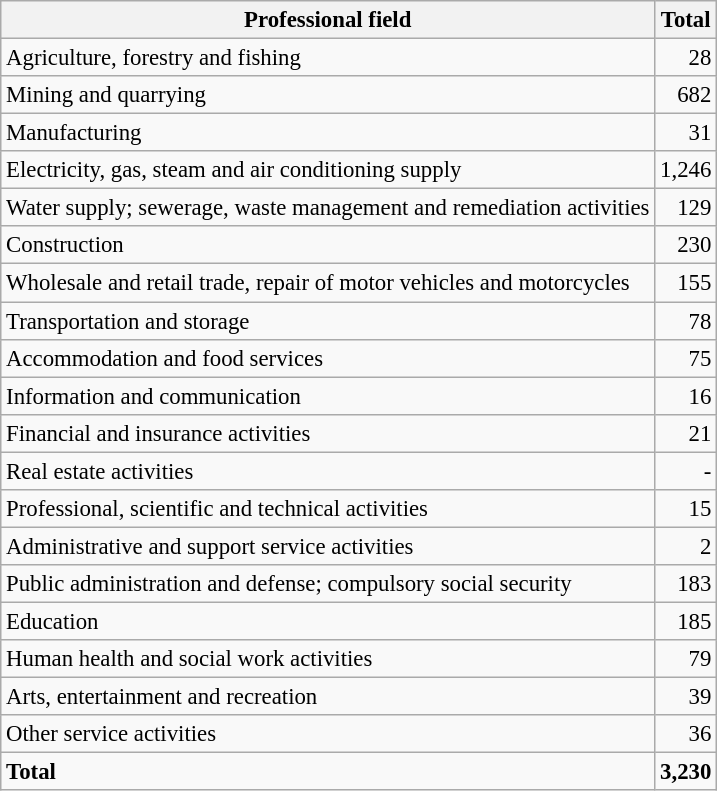<table class="wikitable sortable" style="font-size:95%;">
<tr>
<th>Professional field</th>
<th>Total</th>
</tr>
<tr>
<td>Agriculture, forestry and fishing</td>
<td align="right">28</td>
</tr>
<tr>
<td>Mining and quarrying</td>
<td align="right">682</td>
</tr>
<tr>
<td>Manufacturing</td>
<td align="right">31</td>
</tr>
<tr>
<td>Electricity, gas, steam and air conditioning supply</td>
<td align="right">1,246</td>
</tr>
<tr>
<td>Water supply; sewerage, waste management and remediation activities</td>
<td align="right">129</td>
</tr>
<tr>
<td>Construction</td>
<td align="right">230</td>
</tr>
<tr>
<td>Wholesale and retail trade, repair of motor vehicles and motorcycles</td>
<td align="right">155</td>
</tr>
<tr>
<td>Transportation and storage</td>
<td align="right">78</td>
</tr>
<tr>
<td>Accommodation and food services</td>
<td align="right">75</td>
</tr>
<tr>
<td>Information and communication</td>
<td align="right">16</td>
</tr>
<tr>
<td>Financial and insurance activities</td>
<td align="right">21</td>
</tr>
<tr>
<td>Real estate activities</td>
<td align="right">-</td>
</tr>
<tr>
<td>Professional, scientific and technical activities</td>
<td align="right">15</td>
</tr>
<tr>
<td>Administrative and support service activities</td>
<td align="right">2</td>
</tr>
<tr>
<td>Public administration and defense; compulsory social security</td>
<td align="right">183</td>
</tr>
<tr>
<td>Education</td>
<td align="right">185</td>
</tr>
<tr>
<td>Human health and social work activities</td>
<td align="right">79</td>
</tr>
<tr>
<td>Arts, entertainment and recreation</td>
<td align="right">39</td>
</tr>
<tr>
<td>Other service activities</td>
<td align="right">36</td>
</tr>
<tr class="sortbottom">
<td><strong>Total</strong></td>
<td align="right"><strong>3,230</strong></td>
</tr>
</table>
